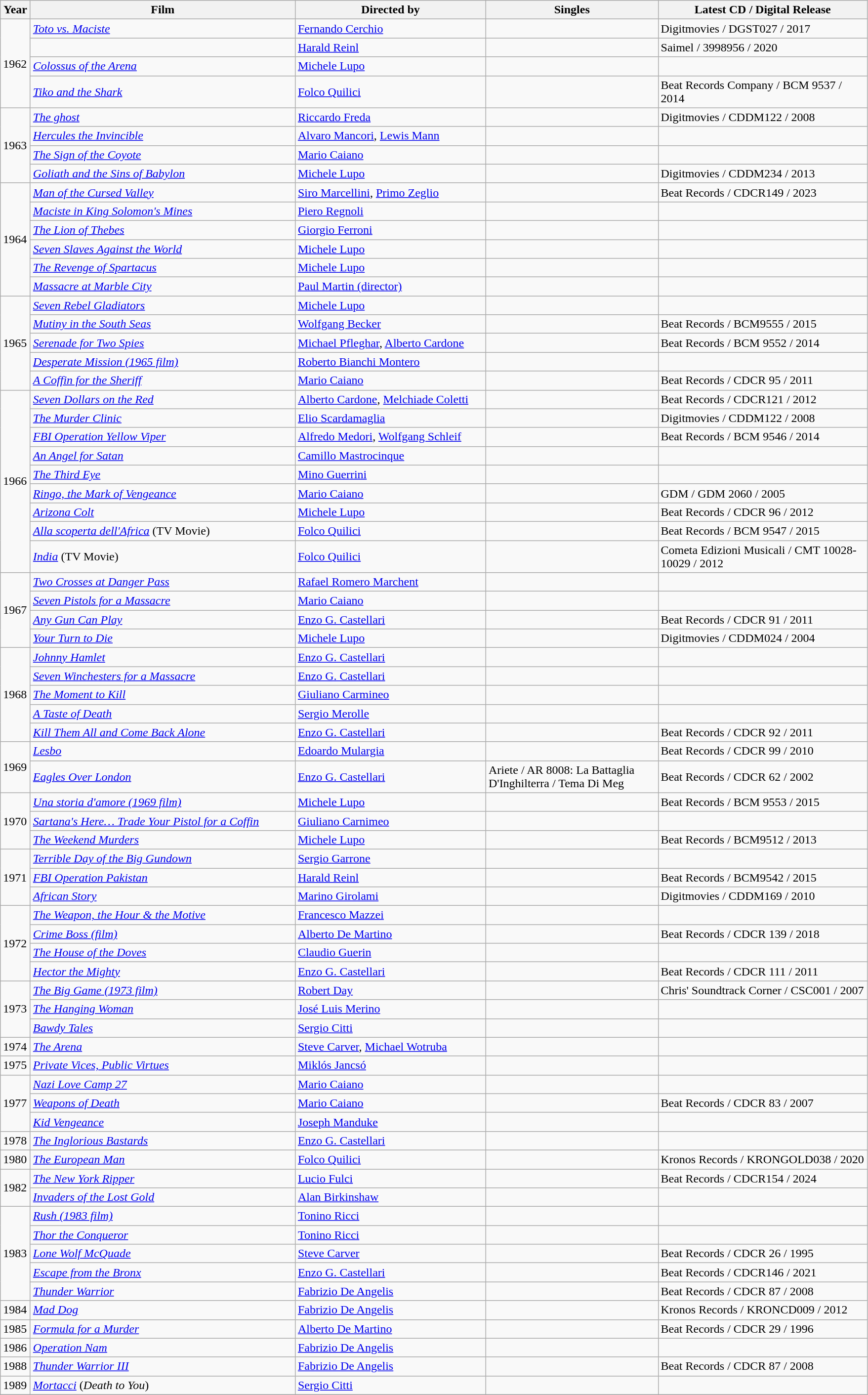<table class="wikitable">
<tr>
<th style="width: 33px;">Year</th>
<th style="width: 350px;">Film</th>
<th style="width: 250px;">Directed by</th>
<th style="width: 225px;">Singles</th>
<th style="width: 275px;">Latest CD / Digital Release</th>
</tr>
<tr>
<td rowspan="4">1962</td>
<td><em><a href='#'>Toto vs. Maciste</a></em></td>
<td><a href='#'>Fernando Cerchio</a></td>
<td></td>
<td>Digitmovies / DGST027 / 2017</td>
</tr>
<tr>
<td><em></em></td>
<td><a href='#'>Harald Reinl</a></td>
<td></td>
<td>Saimel / 3998956 / 2020</td>
</tr>
<tr>
<td><em><a href='#'>Colossus of the Arena</a></em></td>
<td><a href='#'>Michele Lupo</a></td>
<td></td>
<td></td>
</tr>
<tr>
<td><em><a href='#'>Tiko and the Shark</a></em></td>
<td><a href='#'>Folco Quilici</a></td>
<td></td>
<td>Beat Records Company / BCM 9537 / 2014</td>
</tr>
<tr>
<td rowspan="4">1963</td>
<td><em><a href='#'>The ghost</a></em></td>
<td><a href='#'>Riccardo Freda</a></td>
<td></td>
<td>Digitmovies / CDDM122 / 2008</td>
</tr>
<tr>
<td><em><a href='#'>Hercules the Invincible</a></em></td>
<td><a href='#'>Alvaro Mancori</a>, <a href='#'>Lewis Mann</a></td>
<td></td>
<td></td>
</tr>
<tr>
<td><em><a href='#'>The Sign of the Coyote</a></em></td>
<td><a href='#'>Mario Caiano</a></td>
<td></td>
<td></td>
</tr>
<tr>
<td><em><a href='#'>Goliath and the Sins of Babylon</a></em></td>
<td><a href='#'>Michele Lupo</a></td>
<td></td>
<td>Digitmovies / CDDM234 / 2013</td>
</tr>
<tr>
<td rowspan="6">1964</td>
<td><em><a href='#'>Man of the Cursed Valley</a></em></td>
<td><a href='#'>Siro Marcellini</a>, <a href='#'>Primo Zeglio</a></td>
<td></td>
<td>Beat Records / CDCR149 / 2023</td>
</tr>
<tr>
<td><em><a href='#'>Maciste in King Solomon's Mines</a></em></td>
<td><a href='#'>Piero Regnoli</a></td>
<td></td>
<td></td>
</tr>
<tr>
<td><em><a href='#'>The Lion of Thebes</a></em></td>
<td><a href='#'>Giorgio Ferroni</a></td>
<td></td>
<td></td>
</tr>
<tr>
<td><em><a href='#'>Seven Slaves Against the World</a></em></td>
<td><a href='#'>Michele Lupo</a></td>
<td></td>
<td></td>
</tr>
<tr>
<td><em><a href='#'>The Revenge of Spartacus</a></em></td>
<td><a href='#'>Michele Lupo</a></td>
<td></td>
<td></td>
</tr>
<tr>
<td><em><a href='#'>Massacre at Marble City</a></em></td>
<td><a href='#'>Paul Martin (director)</a></td>
<td></td>
<td></td>
</tr>
<tr>
<td rowspan="5">1965</td>
<td><em><a href='#'>Seven Rebel Gladiators</a></em></td>
<td><a href='#'>Michele Lupo</a></td>
<td></td>
<td></td>
</tr>
<tr>
<td><em><a href='#'>Mutiny in the South Seas</a></em></td>
<td><a href='#'>Wolfgang Becker</a></td>
<td></td>
<td>Beat Records / BCM9555 / 2015</td>
</tr>
<tr>
<td><em><a href='#'>Serenade for Two Spies</a></em></td>
<td><a href='#'>Michael Pfleghar</a>, <a href='#'>Alberto Cardone</a></td>
<td></td>
<td>Beat Records / BCM 9552 / 2014</td>
</tr>
<tr>
<td><em><a href='#'>Desperate Mission (1965 film)</a></em></td>
<td><a href='#'>Roberto Bianchi Montero</a></td>
<td></td>
<td></td>
</tr>
<tr>
<td><em><a href='#'>A Coffin for the Sheriff</a></em></td>
<td><a href='#'>Mario Caiano</a></td>
<td></td>
<td>Beat Records / CDCR 95 / 2011</td>
</tr>
<tr>
<td rowspan="9">1966</td>
<td><em><a href='#'>Seven Dollars on the Red</a></em></td>
<td><a href='#'>Alberto Cardone</a>, <a href='#'>Melchiade Coletti</a></td>
<td></td>
<td>Beat Records / CDCR121 / 2012</td>
</tr>
<tr>
<td><em><a href='#'>The Murder Clinic</a></em></td>
<td><a href='#'>Elio Scardamaglia</a></td>
<td></td>
<td>Digitmovies / CDDM122 / 2008</td>
</tr>
<tr>
<td><em><a href='#'>FBI Operation Yellow Viper</a></em></td>
<td><a href='#'>Alfredo Medori</a>, <a href='#'>Wolfgang Schleif</a></td>
<td></td>
<td>Beat Records / BCM 9546 / 2014</td>
</tr>
<tr>
<td><em><a href='#'>An Angel for Satan</a></em></td>
<td><a href='#'>Camillo Mastrocinque</a></td>
<td></td>
<td></td>
</tr>
<tr>
<td><em><a href='#'>The Third Eye</a></em></td>
<td><a href='#'>Mino Guerrini</a></td>
<td></td>
<td></td>
</tr>
<tr>
<td><em><a href='#'>Ringo, the Mark of Vengeance</a></em></td>
<td><a href='#'>Mario Caiano</a></td>
<td></td>
<td>GDM / GDM 2060 / 2005</td>
</tr>
<tr>
<td><em><a href='#'>Arizona Colt</a></em></td>
<td><a href='#'>Michele Lupo</a></td>
<td></td>
<td>Beat Records / CDCR 96 / 2012</td>
</tr>
<tr>
<td><em><a href='#'>Alla scoperta dell'Africa</a></em> (TV Movie)</td>
<td><a href='#'>Folco Quilici</a></td>
<td></td>
<td>Beat Records / BCM 9547 / 2015</td>
</tr>
<tr>
<td><em><a href='#'>India</a></em> (TV Movie)</td>
<td><a href='#'>Folco Quilici</a></td>
<td></td>
<td>Cometa Edizioni Musicali / CMT 10028-10029 / 2012</td>
</tr>
<tr>
<td rowspan="4">1967</td>
<td><em><a href='#'>Two Crosses at Danger Pass</a></em></td>
<td><a href='#'>Rafael Romero Marchent</a></td>
<td></td>
<td></td>
</tr>
<tr>
<td><em><a href='#'>Seven Pistols for a Massacre</a></em></td>
<td><a href='#'>Mario Caiano</a></td>
<td></td>
<td></td>
</tr>
<tr>
<td><em><a href='#'>Any Gun Can Play</a></em></td>
<td><a href='#'>Enzo G. Castellari</a></td>
<td></td>
<td>Beat Records / CDCR 91 / 2011</td>
</tr>
<tr>
<td><em><a href='#'>Your Turn to Die</a></em></td>
<td><a href='#'>Michele Lupo</a></td>
<td></td>
<td>Digitmovies / CDDM024 / 2004</td>
</tr>
<tr>
<td rowspan="5">1968</td>
<td><em><a href='#'>Johnny Hamlet</a></em></td>
<td><a href='#'>Enzo G. Castellari</a></td>
<td></td>
<td></td>
</tr>
<tr>
<td><em><a href='#'>Seven Winchesters for a Massacre</a></em></td>
<td><a href='#'>Enzo G. Castellari</a></td>
<td></td>
<td></td>
</tr>
<tr>
<td><em><a href='#'>The Moment to Kill</a></em></td>
<td><a href='#'>Giuliano Carmineo</a></td>
<td></td>
<td></td>
</tr>
<tr>
<td><em><a href='#'>A Taste of Death</a></em></td>
<td><a href='#'>Sergio Merolle</a></td>
<td></td>
<td></td>
</tr>
<tr>
<td><em><a href='#'>Kill Them All and Come Back Alone</a></em></td>
<td><a href='#'>Enzo G. Castellari</a></td>
<td></td>
<td>Beat Records / CDCR 92 / 2011</td>
</tr>
<tr>
<td rowspan="2">1969</td>
<td><em><a href='#'>Lesbo</a></em></td>
<td><a href='#'>Edoardo Mulargia</a></td>
<td></td>
<td>Beat Records / CDCR 99 / 2010</td>
</tr>
<tr>
<td><em><a href='#'>Eagles Over London</a></em></td>
<td><a href='#'>Enzo G. Castellari</a></td>
<td>Ariete / AR 8008: La Battaglia D'Inghilterra / Tema Di Meg</td>
<td>Beat Records / CDCR 62 / 2002</td>
</tr>
<tr>
<td rowspan="3">1970</td>
<td><em><a href='#'>Una storia d'amore (1969 film)</a></em></td>
<td><a href='#'>Michele Lupo</a></td>
<td></td>
<td>Beat Records / BCM 9553 / 2015</td>
</tr>
<tr>
<td><em><a href='#'>Sartana's Here… Trade Your Pistol for a Coffin</a></em></td>
<td><a href='#'>Giuliano Carnimeo</a></td>
<td></td>
<td></td>
</tr>
<tr>
<td><em><a href='#'>The Weekend Murders</a></em></td>
<td><a href='#'>Michele Lupo</a></td>
<td></td>
<td>Beat Records / BCM9512 / 2013</td>
</tr>
<tr>
<td rowspan="3">1971</td>
<td><em><a href='#'>Terrible Day of the Big Gundown</a></em></td>
<td><a href='#'>Sergio Garrone</a></td>
<td></td>
<td></td>
</tr>
<tr>
<td><em><a href='#'>FBI Operation Pakistan</a></em></td>
<td><a href='#'>Harald Reinl</a></td>
<td></td>
<td>Beat Records / BCM9542 / 2015</td>
</tr>
<tr>
<td><em><a href='#'>African Story</a></em></td>
<td><a href='#'>Marino Girolami</a></td>
<td></td>
<td>Digitmovies / CDDM169 / 2010</td>
</tr>
<tr>
<td rowspan="4">1972</td>
<td><em><a href='#'>The Weapon, the Hour & the Motive</a></em></td>
<td><a href='#'>Francesco Mazzei</a></td>
<td></td>
<td></td>
</tr>
<tr>
<td><em><a href='#'>Crime Boss (film)</a></em></td>
<td><a href='#'>Alberto De Martino</a></td>
<td></td>
<td>Beat Records / CDCR 139 / 2018</td>
</tr>
<tr>
<td><em><a href='#'>The House of the Doves</a></em></td>
<td><a href='#'>Claudio Guerin</a></td>
<td></td>
<td></td>
</tr>
<tr>
<td><em><a href='#'>Hector the Mighty</a></em></td>
<td><a href='#'>Enzo G. Castellari</a></td>
<td></td>
<td>Beat Records / CDCR 111 / 2011</td>
</tr>
<tr>
<td rowspan="3">1973</td>
<td><em><a href='#'>The Big Game (1973 film)</a></em></td>
<td><a href='#'>Robert Day</a></td>
<td></td>
<td>Chris' Soundtrack Corner / CSC001 / 2007</td>
</tr>
<tr>
<td><em><a href='#'>The Hanging Woman</a></em></td>
<td><a href='#'>José Luis Merino</a></td>
<td></td>
<td></td>
</tr>
<tr>
<td><em><a href='#'>Bawdy Tales</a></em></td>
<td><a href='#'>Sergio Citti</a></td>
<td></td>
<td></td>
</tr>
<tr>
<td rowspan="1">1974</td>
<td><em><a href='#'>The Arena</a></em></td>
<td><a href='#'>Steve Carver</a>, <a href='#'>Michael Wotruba</a></td>
<td></td>
<td></td>
</tr>
<tr>
<td rowspan="1">1975</td>
<td><em><a href='#'>Private Vices, Public Virtues</a></em></td>
<td><a href='#'>Miklós Jancsó</a></td>
<td></td>
<td></td>
</tr>
<tr>
<td rowspan="3">1977</td>
<td><em><a href='#'>Nazi Love Camp 27</a></em></td>
<td><a href='#'>Mario Caiano</a></td>
<td></td>
<td></td>
</tr>
<tr>
<td><em><a href='#'>Weapons of Death</a></em></td>
<td><a href='#'>Mario Caiano</a></td>
<td></td>
<td>Beat Records / CDCR 83 / 2007</td>
</tr>
<tr>
<td><em><a href='#'>Kid Vengeance</a></em></td>
<td><a href='#'>Joseph Manduke</a></td>
<td></td>
<td></td>
</tr>
<tr>
<td rowspan="1">1978</td>
<td><em><a href='#'>The Inglorious Bastards</a></em></td>
<td><a href='#'>Enzo G. Castellari</a></td>
<td></td>
<td></td>
</tr>
<tr>
<td rowspan="1">1980</td>
<td><em><a href='#'>The European Man</a></em></td>
<td><a href='#'>Folco Quilici</a></td>
<td></td>
<td>Kronos Records / KRONGOLD038 / 2020</td>
</tr>
<tr>
<td rowspan="2">1982</td>
<td><em><a href='#'>The New York Ripper</a></em></td>
<td><a href='#'>Lucio Fulci</a></td>
<td></td>
<td>Beat Records / CDCR154 / 2024</td>
</tr>
<tr>
<td><em><a href='#'>Invaders of the Lost Gold</a></em></td>
<td><a href='#'>Alan Birkinshaw</a></td>
<td></td>
<td></td>
</tr>
<tr>
<td rowspan="5">1983</td>
<td><em><a href='#'>Rush (1983 film)</a></em></td>
<td><a href='#'>Tonino Ricci</a></td>
<td></td>
<td></td>
</tr>
<tr>
<td><em><a href='#'>Thor the Conqueror</a></em></td>
<td><a href='#'>Tonino Ricci</a></td>
<td></td>
<td></td>
</tr>
<tr>
<td><em><a href='#'>Lone Wolf McQuade</a></em></td>
<td><a href='#'>Steve Carver</a></td>
<td></td>
<td>Beat Records / CDCR 26 / 1995</td>
</tr>
<tr>
<td><em><a href='#'>Escape from the Bronx</a></em></td>
<td><a href='#'>Enzo G. Castellari</a></td>
<td></td>
<td>Beat Records / CDCR146 / 2021</td>
</tr>
<tr>
<td><em><a href='#'>Thunder Warrior</a></em></td>
<td><a href='#'>Fabrizio De Angelis</a></td>
<td></td>
<td>Beat Records / CDCR 87 / 2008</td>
</tr>
<tr>
<td rowspan="1">1984</td>
<td><em><a href='#'>Mad Dog</a></em></td>
<td><a href='#'>Fabrizio De Angelis</a></td>
<td></td>
<td>Kronos Records / KRONCD009 / 2012</td>
</tr>
<tr>
<td rowspan="1">1985</td>
<td><em><a href='#'>Formula for a Murder</a></em></td>
<td><a href='#'>Alberto De Martino</a></td>
<td></td>
<td>Beat Records / CDCR 29 / 1996</td>
</tr>
<tr>
<td rowspan="1">1986</td>
<td><em><a href='#'>Operation Nam</a></em></td>
<td><a href='#'>Fabrizio De Angelis</a></td>
<td></td>
<td></td>
</tr>
<tr>
<td rowspan="1">1988</td>
<td><em><a href='#'>Thunder Warrior III</a></em></td>
<td><a href='#'>Fabrizio De Angelis</a></td>
<td></td>
<td>Beat Records / CDCR 87 / 2008</td>
</tr>
<tr>
<td rowspan="1">1989</td>
<td><em><a href='#'>Mortacci</a></em> (<em>Death to You</em>)</td>
<td><a href='#'>Sergio Citti</a></td>
<td></td>
<td></td>
</tr>
<tr>
</tr>
</table>
